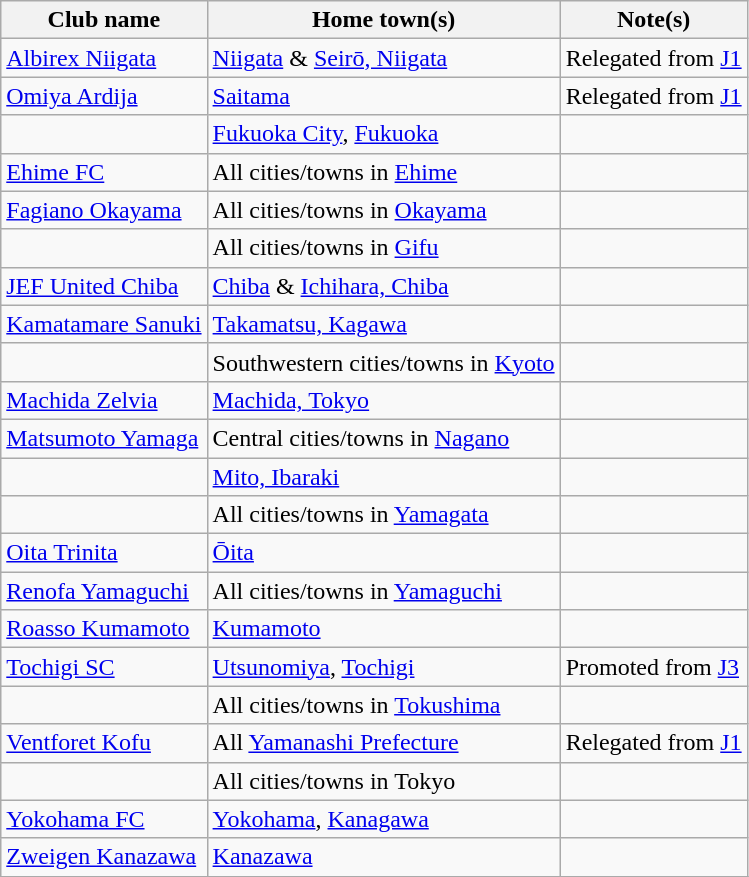<table class="wikitable sortable">
<tr>
<th>Club name</th>
<th>Home town(s)</th>
<th>Note(s)</th>
</tr>
<tr>
<td><a href='#'>Albirex Niigata</a></td>
<td><a href='#'>Niigata</a> & <a href='#'>Seirō, Niigata</a></td>
<td>Relegated from <a href='#'>J1</a></td>
</tr>
<tr>
<td><a href='#'>Omiya Ardija</a></td>
<td><a href='#'>Saitama</a></td>
<td>Relegated from <a href='#'>J1</a></td>
</tr>
<tr>
<td></td>
<td><a href='#'>Fukuoka City</a>, <a href='#'>Fukuoka</a></td>
<td></td>
</tr>
<tr>
<td><a href='#'>Ehime FC</a></td>
<td>All cities/towns in <a href='#'>Ehime</a></td>
<td></td>
</tr>
<tr>
<td><a href='#'>Fagiano Okayama</a></td>
<td>All cities/towns in <a href='#'>Okayama</a></td>
<td></td>
</tr>
<tr>
<td></td>
<td>All cities/towns in <a href='#'>Gifu</a></td>
<td></td>
</tr>
<tr>
<td><a href='#'>JEF United Chiba</a></td>
<td><a href='#'>Chiba</a> & <a href='#'>Ichihara, Chiba</a></td>
<td></td>
</tr>
<tr>
<td><a href='#'>Kamatamare Sanuki</a></td>
<td><a href='#'>Takamatsu, Kagawa</a></td>
<td></td>
</tr>
<tr>
<td></td>
<td>Southwestern cities/towns in <a href='#'>Kyoto</a></td>
<td></td>
</tr>
<tr>
<td><a href='#'>Machida Zelvia</a></td>
<td><a href='#'>Machida, Tokyo</a></td>
<td></td>
</tr>
<tr>
<td><a href='#'>Matsumoto Yamaga</a></td>
<td>Central cities/towns in <a href='#'>Nagano</a></td>
<td></td>
</tr>
<tr>
<td></td>
<td><a href='#'>Mito, Ibaraki</a></td>
<td></td>
</tr>
<tr>
<td></td>
<td>All cities/towns in <a href='#'>Yamagata</a></td>
<td></td>
</tr>
<tr>
<td><a href='#'>Oita Trinita</a></td>
<td><a href='#'>Ōita</a></td>
<td></td>
</tr>
<tr>
<td><a href='#'>Renofa Yamaguchi</a></td>
<td>All cities/towns in <a href='#'>Yamaguchi</a></td>
<td></td>
</tr>
<tr>
<td><a href='#'>Roasso Kumamoto</a></td>
<td><a href='#'>Kumamoto</a></td>
<td></td>
</tr>
<tr>
<td><a href='#'>Tochigi SC</a></td>
<td><a href='#'>Utsunomiya</a>, <a href='#'>Tochigi</a></td>
<td>Promoted from <a href='#'>J3</a></td>
</tr>
<tr>
<td></td>
<td>All cities/towns in <a href='#'>Tokushima</a></td>
<td></td>
</tr>
<tr>
<td><a href='#'>Ventforet Kofu</a></td>
<td>All <a href='#'>Yamanashi Prefecture</a></td>
<td>Relegated from <a href='#'>J1</a></td>
</tr>
<tr>
<td></td>
<td>All cities/towns in Tokyo</td>
<td></td>
</tr>
<tr>
<td><a href='#'>Yokohama FC</a></td>
<td><a href='#'>Yokohama</a>, <a href='#'>Kanagawa</a></td>
<td></td>
</tr>
<tr>
<td><a href='#'>Zweigen Kanazawa</a></td>
<td><a href='#'>Kanazawa</a></td>
<td></td>
</tr>
<tr>
</tr>
</table>
